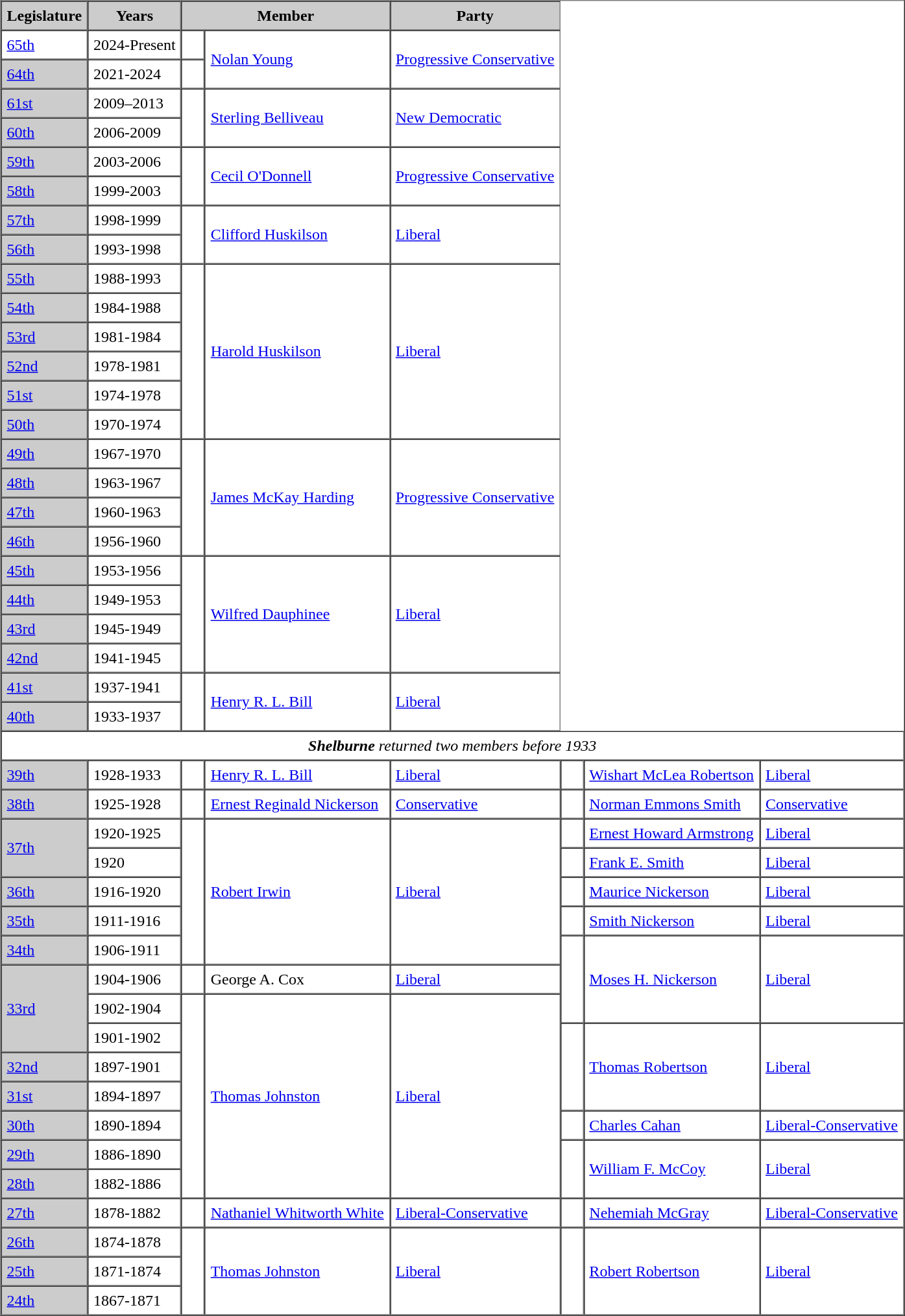<table border=1 cellpadding=5 cellspacing=0>
<tr bgcolor="CCCCCC">
<th>Legislature</th>
<th>Years</th>
<th colspan="2">Member</th>
<th>Party</th>
</tr>
<tr>
<td><a href='#'>65th</a></td>
<td>2024-Present</td>
<td></td>
<td rowspan="2"><a href='#'>Nolan Young</a></td>
<td rowspan="2"><a href='#'>Progressive Conservative</a></td>
</tr>
<tr>
<td bgcolor="CCCCCC"><a href='#'>64th</a></td>
<td>2021-2024</td>
<td></td>
</tr>
<tr>
</tr>
<tr>
<td bgcolor="CCCCCC"><a href='#'>61st</a></td>
<td>2009–2013</td>
<td rowspan="2" ></td>
<td rowspan="2"><a href='#'>Sterling Belliveau</a></td>
<td rowspan="2"><a href='#'>New Democratic</a></td>
</tr>
<tr>
<td bgcolor="CCCCCC"><a href='#'>60th</a></td>
<td>2006-2009</td>
</tr>
<tr>
<td bgcolor="CCCCCC"><a href='#'>59th</a></td>
<td>2003-2006</td>
<td rowspan="2" >   </td>
<td rowspan="2"><a href='#'>Cecil O'Donnell</a></td>
<td rowspan="2"><a href='#'>Progressive Conservative</a></td>
</tr>
<tr>
<td bgcolor="CCCCCC"><a href='#'>58th</a></td>
<td>1999-2003</td>
</tr>
<tr>
<td bgcolor="CCCCCC"><a href='#'>57th</a></td>
<td>1998-1999</td>
<td rowspan="2" >   </td>
<td rowspan="2"><a href='#'>Clifford Huskilson</a></td>
<td rowspan="2"><a href='#'>Liberal</a></td>
</tr>
<tr>
<td bgcolor="CCCCCC"><a href='#'>56th</a></td>
<td>1993-1998</td>
</tr>
<tr>
<td bgcolor="CCCCCC"><a href='#'>55th</a></td>
<td>1988-1993</td>
<td rowspan="6" >   </td>
<td rowspan="6"><a href='#'>Harold Huskilson</a></td>
<td rowspan="6"><a href='#'>Liberal</a></td>
</tr>
<tr>
<td bgcolor="CCCCCC"><a href='#'>54th</a></td>
<td>1984-1988</td>
</tr>
<tr>
<td bgcolor="CCCCCC"><a href='#'>53rd</a></td>
<td>1981-1984</td>
</tr>
<tr>
<td bgcolor="CCCCCC"><a href='#'>52nd</a></td>
<td>1978-1981</td>
</tr>
<tr>
<td bgcolor="CCCCCC"><a href='#'>51st</a></td>
<td>1974-1978</td>
</tr>
<tr>
<td bgcolor="CCCCCC"><a href='#'>50th</a></td>
<td>1970-1974</td>
</tr>
<tr>
<td bgcolor="CCCCCC"><a href='#'>49th</a></td>
<td>1967-1970</td>
<td rowspan="4" >   </td>
<td rowspan="4"><a href='#'>James McKay Harding</a></td>
<td rowspan="4"><a href='#'>Progressive Conservative</a></td>
</tr>
<tr>
<td bgcolor="CCCCCC"><a href='#'>48th</a></td>
<td>1963-1967</td>
</tr>
<tr>
<td bgcolor="CCCCCC"><a href='#'>47th</a></td>
<td>1960-1963</td>
</tr>
<tr>
<td bgcolor="CCCCCC"><a href='#'>46th</a></td>
<td>1956-1960</td>
</tr>
<tr>
<td bgcolor="CCCCCC"><a href='#'>45th</a></td>
<td>1953-1956</td>
<td rowspan="4" >   </td>
<td rowspan="4"><a href='#'>Wilfred Dauphinee</a></td>
<td rowspan="4"><a href='#'>Liberal</a></td>
</tr>
<tr>
<td bgcolor="CCCCCC"><a href='#'>44th</a></td>
<td>1949-1953</td>
</tr>
<tr>
<td bgcolor="CCCCCC"><a href='#'>43rd</a></td>
<td>1945-1949</td>
</tr>
<tr>
<td bgcolor="CCCCCC"><a href='#'>42nd</a></td>
<td>1941-1945</td>
</tr>
<tr>
<td bgcolor="CCCCCC"><a href='#'>41st</a></td>
<td>1937-1941</td>
<td rowspan="2" >   </td>
<td rowspan="2"><a href='#'>Henry R. L. Bill</a></td>
<td rowspan="2"><a href='#'>Liberal</a></td>
</tr>
<tr>
<td bgcolor="CCCCCC"><a href='#'>40th</a></td>
<td>1933-1937</td>
</tr>
<tr>
<td colspan=8 align=center><strong><em>Shelburne</em></strong> <em>returned two members before 1933</em></td>
</tr>
<tr>
<td bgcolor="CCCCCC"><a href='#'>39th</a></td>
<td>1928-1933</td>
<td rowspan="1" >   </td>
<td rowspan="1"><a href='#'>Henry R. L. Bill</a></td>
<td rowspan="1"><a href='#'>Liberal</a></td>
<td rowspan="1" >   </td>
<td rowspan="1"><a href='#'>Wishart McLea Robertson</a></td>
<td rowspan="1"><a href='#'>Liberal</a></td>
</tr>
<tr>
<td bgcolor="CCCCCC"><a href='#'>38th</a></td>
<td>1925-1928</td>
<td rowspan="1" >   </td>
<td rowspan="1"><a href='#'>Ernest Reginald Nickerson</a></td>
<td rowspan="1"><a href='#'>Conservative</a></td>
<td rowspan="1" >   </td>
<td rowspan="1"><a href='#'>Norman Emmons Smith</a></td>
<td rowspan="1"><a href='#'>Conservative</a></td>
</tr>
<tr>
<td bgcolor="CCCCCC" rowspan="2"><a href='#'>37th</a></td>
<td>1920-1925</td>
<td rowspan="5" >   </td>
<td rowspan="5"><a href='#'>Robert Irwin</a></td>
<td rowspan="5"><a href='#'>Liberal</a></td>
<td rowspan="1" >   </td>
<td rowspan="1"><a href='#'>Ernest Howard Armstrong</a></td>
<td rowspan="1"><a href='#'>Liberal</a></td>
</tr>
<tr>
<td>1920</td>
<td rowspan="1" >   </td>
<td rowspan="1"><a href='#'>Frank E. Smith</a></td>
<td rowspan="1"><a href='#'>Liberal</a></td>
</tr>
<tr>
<td bgcolor="CCCCCC"><a href='#'>36th</a></td>
<td>1916-1920</td>
<td rowspan="1" >   </td>
<td rowspan="1"><a href='#'>Maurice Nickerson</a></td>
<td rowspan="1"><a href='#'>Liberal</a></td>
</tr>
<tr>
<td bgcolor="CCCCCC"><a href='#'>35th</a></td>
<td>1911-1916</td>
<td>   </td>
<td><a href='#'>Smith Nickerson</a></td>
<td><a href='#'>Liberal</a></td>
</tr>
<tr>
<td bgcolor="CCCCCC"><a href='#'>34th</a></td>
<td>1906-1911</td>
<td rowspan="3" >   </td>
<td rowspan="3"><a href='#'>Moses H. Nickerson</a></td>
<td rowspan="3"><a href='#'>Liberal</a></td>
</tr>
<tr>
<td bgcolor="CCCCCC" rowspan="3"><a href='#'>33rd</a></td>
<td>1904-1906</td>
<td rowspan="1" >   </td>
<td rowspan="1">George A. Cox</td>
<td rowspan="1"><a href='#'>Liberal</a></td>
</tr>
<tr>
<td>1902-1904</td>
<td rowspan="7" >   </td>
<td rowspan="7"><a href='#'>Thomas Johnston</a></td>
<td rowspan="7"><a href='#'>Liberal</a></td>
</tr>
<tr>
<td>1901-1902</td>
<td rowspan="3" >   </td>
<td rowspan="3"><a href='#'>Thomas Robertson</a></td>
<td rowspan="3"><a href='#'>Liberal</a></td>
</tr>
<tr>
<td bgcolor="CCCCCC"><a href='#'>32nd</a></td>
<td>1897-1901</td>
</tr>
<tr>
<td bgcolor="CCCCCC"><a href='#'>31st</a></td>
<td>1894-1897</td>
</tr>
<tr>
<td bgcolor="CCCCCC"><a href='#'>30th</a></td>
<td>1890-1894</td>
<td rowspan="1" >   </td>
<td rowspan="1"><a href='#'>Charles Cahan</a></td>
<td rowspan="1"><a href='#'>Liberal-Conservative</a></td>
</tr>
<tr>
<td bgcolor="CCCCCC"><a href='#'>29th</a></td>
<td>1886-1890</td>
<td rowspan="2" >   </td>
<td rowspan="2"><a href='#'>William F. McCoy</a></td>
<td rowspan="2"><a href='#'>Liberal</a></td>
</tr>
<tr>
<td bgcolor="CCCCCC"><a href='#'>28th</a></td>
<td>1882-1886</td>
</tr>
<tr>
<td bgcolor="CCCCCC"><a href='#'>27th</a></td>
<td>1878-1882</td>
<td rowspan="1" >   </td>
<td rowspan="1"><a href='#'>Nathaniel Whitworth White</a></td>
<td rowspan="1"><a href='#'>Liberal-Conservative</a></td>
<td rowspan="1" >   </td>
<td rowspan="1"><a href='#'>Nehemiah McGray</a></td>
<td rowspan="1"><a href='#'>Liberal-Conservative</a></td>
</tr>
<tr>
<td bgcolor="CCCCCC"><a href='#'>26th</a></td>
<td>1874-1878</td>
<td rowspan="3" >   </td>
<td rowspan="3"><a href='#'>Thomas Johnston</a></td>
<td rowspan="3"><a href='#'>Liberal</a></td>
<td rowspan="3" >   </td>
<td rowspan="3"><a href='#'>Robert Robertson</a></td>
<td rowspan="3"><a href='#'>Liberal</a></td>
</tr>
<tr>
<td bgcolor="CCCCCC"><a href='#'>25th</a></td>
<td>1871-1874</td>
</tr>
<tr>
<td bgcolor="CCCCCC"><a href='#'>24th</a></td>
<td>1867-1871</td>
</tr>
</table>
